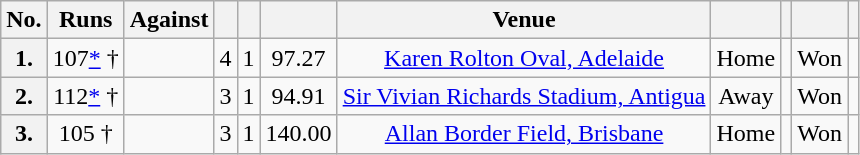<table class="wikitable sortable"  style="text-align:center">
<tr>
<th>No.</th>
<th>Runs</th>
<th>Against</th>
<th><a href='#'></a></th>
<th><a href='#'></a></th>
<th><a href='#'></a></th>
<th>Venue</th>
<th></th>
<th></th>
<th></th>
<th class="unsortable" scope="col"></th>
</tr>
<tr>
<th scope="row">1.</th>
<td>107<a href='#'>*</a> †</td>
<td></td>
<td>4</td>
<td>1</td>
<td>97.27</td>
<td><a href='#'>Karen Rolton Oval, Adelaide</a></td>
<td>Home</td>
<td></td>
<td>Won</td>
<td></td>
</tr>
<tr>
<th scope="row">2.</th>
<td>112<a href='#'>*</a> †</td>
<td></td>
<td>3</td>
<td>1</td>
<td>94.91</td>
<td><a href='#'>Sir Vivian Richards Stadium, Antigua</a></td>
<td>Away</td>
<td></td>
<td>Won</td>
<td></td>
</tr>
<tr>
<th scope="row">3.</th>
<td>105 †</td>
<td></td>
<td>3</td>
<td>1</td>
<td>140.00</td>
<td><a href='#'>Allan Border Field, Brisbane</a></td>
<td>Home</td>
<td></td>
<td>Won</td>
<td></td>
</tr>
</table>
